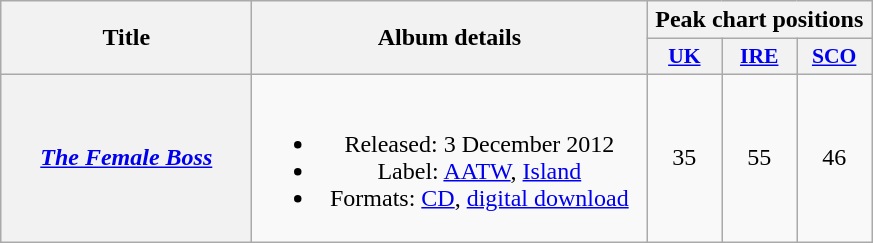<table class="wikitable plainrowheaders" style="text-align:center;">
<tr>
<th scope="col" rowspan="2" style="width:10em;">Title</th>
<th scope="col" rowspan="2" style="width:16em;">Album details</th>
<th scope="col" colspan="4">Peak chart positions</th>
</tr>
<tr>
<th scope="col" style="width:3em;font-size:90%"><a href='#'>UK</a><br></th>
<th scope="col" style="width:3em;font-size:90%"><a href='#'>IRE</a><br></th>
<th scope="col" style="width:3em;font-size:90%"><a href='#'>SCO</a><br></th>
</tr>
<tr>
<th scope="row"><em><a href='#'>The Female Boss</a></em></th>
<td><br><ul><li>Released: 3 December 2012</li><li>Label: <a href='#'>AATW</a>, <a href='#'>Island</a></li><li>Formats: <a href='#'>CD</a>, <a href='#'>digital download</a></li></ul></td>
<td>35</td>
<td>55</td>
<td>46</td>
</tr>
</table>
